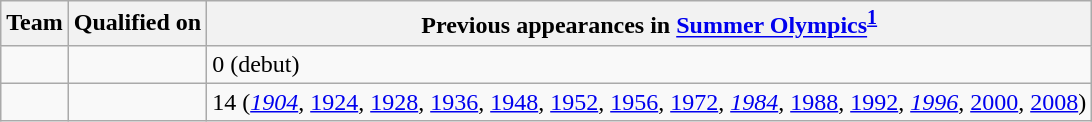<table class="wikitable sortable">
<tr>
<th>Team</th>
<th>Qualified on</th>
<th data-sort-type="number">Previous appearances in <a href='#'>Summer Olympics</a><sup><a href='#'>1</a></sup></th>
</tr>
<tr>
<td></td>
<td></td>
<td>0 (debut)</td>
</tr>
<tr>
<td></td>
<td></td>
<td>14 (<em><a href='#'>1904</a></em>, <a href='#'>1924</a>, <a href='#'>1928</a>, <a href='#'>1936</a>, <a href='#'>1948</a>, <a href='#'>1952</a>, <a href='#'>1956</a>, <a href='#'>1972</a>, <em><a href='#'>1984</a></em>, <a href='#'>1988</a>, <a href='#'>1992</a>, <em><a href='#'>1996</a></em>, <a href='#'>2000</a>, <a href='#'>2008</a>)</td>
</tr>
</table>
